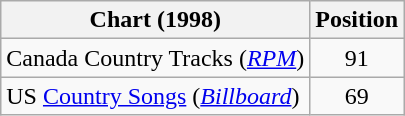<table class="wikitable sortable">
<tr>
<th scope="col">Chart (1998)</th>
<th scope="col">Position</th>
</tr>
<tr>
<td>Canada Country Tracks (<em><a href='#'>RPM</a></em>)</td>
<td align="center">91</td>
</tr>
<tr>
<td>US <a href='#'>Country Songs</a> (<em><a href='#'>Billboard</a></em>)</td>
<td align="center">69</td>
</tr>
</table>
